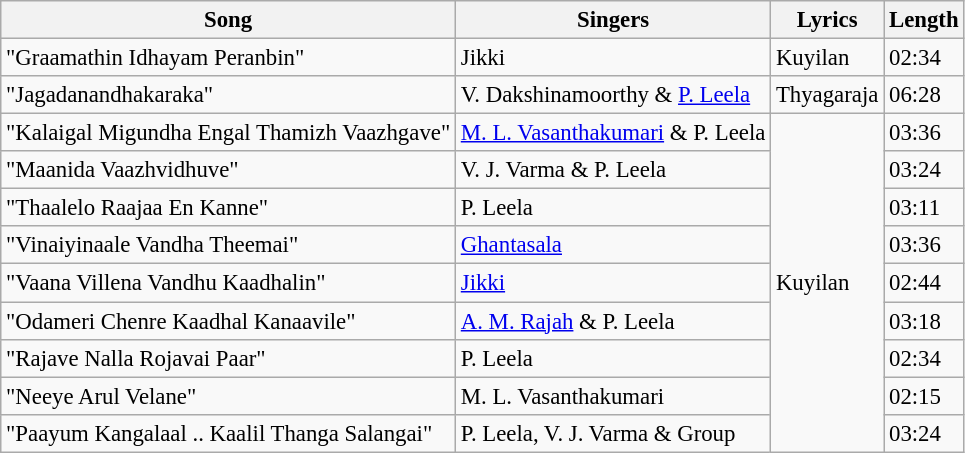<table class="wikitable" style="font-size:95%;">
<tr>
<th>Song</th>
<th>Singers</th>
<th>Lyrics</th>
<th>Length</th>
</tr>
<tr>
<td>"Graamathin Idhayam Peranbin"</td>
<td>Jikki</td>
<td>Kuyilan</td>
<td>02:34</td>
</tr>
<tr>
<td>"Jagadanandhakaraka"</td>
<td>V. Dakshinamoorthy & <a href='#'>P. Leela</a></td>
<td>Thyagaraja</td>
<td>06:28</td>
</tr>
<tr>
<td>"Kalaigal Migundha Engal Thamizh Vaazhgave"</td>
<td><a href='#'>M. L. Vasanthakumari</a> & P. Leela</td>
<td rowspan="9">Kuyilan</td>
<td>03:36</td>
</tr>
<tr>
<td>"Maanida Vaazhvidhuve"</td>
<td>V. J. Varma & P. Leela</td>
<td>03:24</td>
</tr>
<tr>
<td>"Thaalelo Raajaa En Kanne"</td>
<td>P. Leela</td>
<td>03:11</td>
</tr>
<tr>
<td>"Vinaiyinaale Vandha Theemai"</td>
<td><a href='#'>Ghantasala</a></td>
<td>03:36</td>
</tr>
<tr>
<td>"Vaana Villena Vandhu Kaadhalin"</td>
<td><a href='#'>Jikki</a></td>
<td>02:44</td>
</tr>
<tr>
<td>"Odameri Chenre Kaadhal Kanaavile"</td>
<td><a href='#'>A. M. Rajah</a> & P. Leela</td>
<td>03:18</td>
</tr>
<tr>
<td>"Rajave Nalla Rojavai Paar"</td>
<td>P. Leela</td>
<td>02:34</td>
</tr>
<tr>
<td>"Neeye Arul Velane"</td>
<td>M. L. Vasanthakumari</td>
<td>02:15</td>
</tr>
<tr>
<td>"Paayum Kangalaal .. Kaalil Thanga Salangai"</td>
<td>P. Leela,  V. J. Varma & Group</td>
<td>03:24</td>
</tr>
</table>
